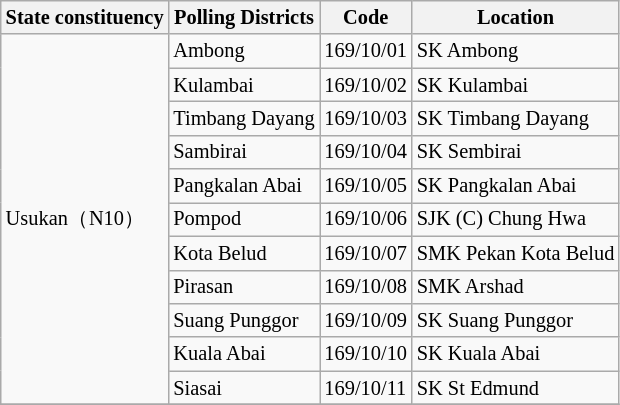<table class="wikitable sortable mw-collapsible" style="white-space:nowrap;font-size:85%">
<tr>
<th>State constituency</th>
<th>Polling Districts</th>
<th>Code</th>
<th>Location</th>
</tr>
<tr>
<td rowspan="11">Usukan（N10）</td>
<td>Ambong</td>
<td>169/10/01</td>
<td>SK Ambong</td>
</tr>
<tr>
<td>Kulambai</td>
<td>169/10/02</td>
<td>SK Kulambai</td>
</tr>
<tr>
<td>Timbang Dayang</td>
<td>169/10/03</td>
<td>SK Timbang Dayang</td>
</tr>
<tr>
<td>Sambirai</td>
<td>169/10/04</td>
<td>SK Sembirai</td>
</tr>
<tr>
<td>Pangkalan Abai</td>
<td>169/10/05</td>
<td>SK Pangkalan Abai</td>
</tr>
<tr>
<td>Pompod</td>
<td>169/10/06</td>
<td>SJK (C) Chung Hwa</td>
</tr>
<tr>
<td>Kota Belud</td>
<td>169/10/07</td>
<td>SMK Pekan Kota Belud</td>
</tr>
<tr>
<td>Pirasan</td>
<td>169/10/08</td>
<td>SMK Arshad</td>
</tr>
<tr>
<td>Suang Punggor</td>
<td>169/10/09</td>
<td>SK Suang Punggor</td>
</tr>
<tr>
<td>Kuala Abai</td>
<td>169/10/10</td>
<td>SK Kuala Abai</td>
</tr>
<tr>
<td>Siasai</td>
<td>169/10/11</td>
<td>SK St Edmund</td>
</tr>
<tr>
</tr>
</table>
